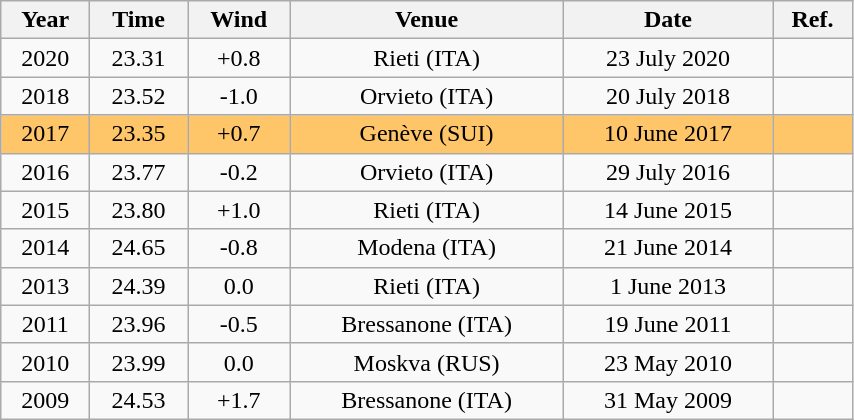<table class="wikitable sortable" width=45% style="font-size:100%; text-align:center;">
<tr>
<th>Year</th>
<th>Time</th>
<th>Wind</th>
<th>Venue</th>
<th>Date</th>
<th>Ref.</th>
</tr>
<tr>
<td>2020</td>
<td>23.31</td>
<td>+0.8</td>
<td>Rieti (ITA)</td>
<td>23 July 2020</td>
<td></td>
</tr>
<tr>
<td>2018</td>
<td>23.52</td>
<td>-1.0</td>
<td>Orvieto (ITA)</td>
<td>20 July 2018</td>
<td></td>
</tr>
<tr bgcolor=FFC569>
<td>2017</td>
<td>23.35</td>
<td>+0.7</td>
<td>Genève (SUI)</td>
<td>10 June 2017</td>
<td></td>
</tr>
<tr>
<td>2016</td>
<td>23.77</td>
<td>-0.2</td>
<td>Orvieto (ITA)</td>
<td>29 July 2016</td>
<td></td>
</tr>
<tr>
<td>2015</td>
<td>23.80</td>
<td>+1.0</td>
<td>Rieti (ITA)</td>
<td>14 June 2015</td>
<td></td>
</tr>
<tr>
<td>2014</td>
<td>24.65</td>
<td>-0.8</td>
<td>Modena (ITA)</td>
<td>21 June 2014</td>
<td></td>
</tr>
<tr>
<td>2013</td>
<td>24.39</td>
<td>0.0</td>
<td>Rieti (ITA)</td>
<td>1 June 2013</td>
<td></td>
</tr>
<tr>
<td>2011</td>
<td>23.96</td>
<td>-0.5</td>
<td>Bressanone (ITA)</td>
<td>19 June 2011</td>
<td></td>
</tr>
<tr>
<td>2010</td>
<td>23.99</td>
<td>0.0</td>
<td>Moskva (RUS)</td>
<td>23 May 2010</td>
<td></td>
</tr>
<tr>
<td>2009</td>
<td>24.53</td>
<td>+1.7</td>
<td>Bressanone (ITA)</td>
<td>31 May 2009</td>
<td></td>
</tr>
</table>
